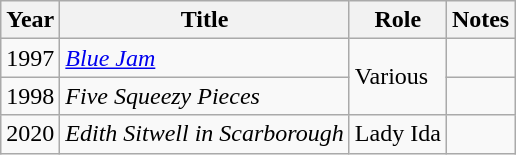<table class="wikitable sortable">
<tr>
<th>Year</th>
<th>Title</th>
<th>Role</th>
<th class="unsortable">Notes</th>
</tr>
<tr>
<td>1997</td>
<td><em><a href='#'>Blue Jam</a></em></td>
<td rowspan=2>Various</td>
<td></td>
</tr>
<tr>
<td>1998</td>
<td><em>Five Squeezy Pieces</em></td>
<td></td>
</tr>
<tr>
<td>2020</td>
<td><em>Edith Sitwell in Scarborough</em></td>
<td>Lady Ida</td>
<td></td>
</tr>
</table>
